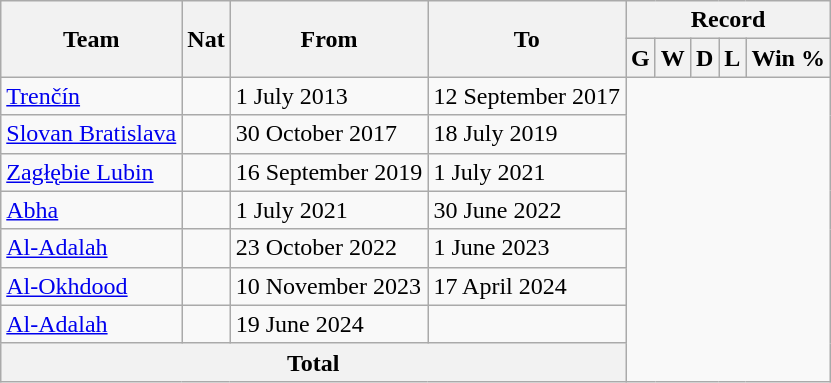<table class="wikitable" style="text-align: center">
<tr>
<th rowspan="2">Team</th>
<th rowspan="2">Nat</th>
<th rowspan="2">From</th>
<th rowspan="2">To</th>
<th colspan="5">Record</th>
</tr>
<tr>
<th>G</th>
<th>W</th>
<th>D</th>
<th>L</th>
<th>Win %</th>
</tr>
<tr>
<td align=left><a href='#'>Trenčín</a></td>
<td></td>
<td align=left>1 July 2013</td>
<td align=left>12 September 2017<br></td>
</tr>
<tr>
<td align=left><a href='#'>Slovan Bratislava</a></td>
<td></td>
<td align=left>30 October 2017</td>
<td align=left>18 July 2019<br></td>
</tr>
<tr>
<td align=left><a href='#'>Zagłębie Lubin</a></td>
<td></td>
<td align=left>16 September 2019</td>
<td align=left>1 July 2021<br></td>
</tr>
<tr>
<td align=left><a href='#'>Abha</a></td>
<td></td>
<td align=left>1 July 2021</td>
<td align=left>30 June 2022<br></td>
</tr>
<tr>
<td align=left><a href='#'>Al-Adalah</a></td>
<td></td>
<td align=left>23 October 2022</td>
<td align=left>1 June 2023<br></td>
</tr>
<tr>
<td align=left><a href='#'>Al-Okhdood</a></td>
<td></td>
<td align=left>10 November 2023</td>
<td align=left>17 April 2024<br></td>
</tr>
<tr>
<td align=left><a href='#'>Al-Adalah</a></td>
<td></td>
<td align=left>19 June 2024</td>
<td align=left><br></td>
</tr>
<tr>
<th colspan="4">Total<br></th>
</tr>
</table>
